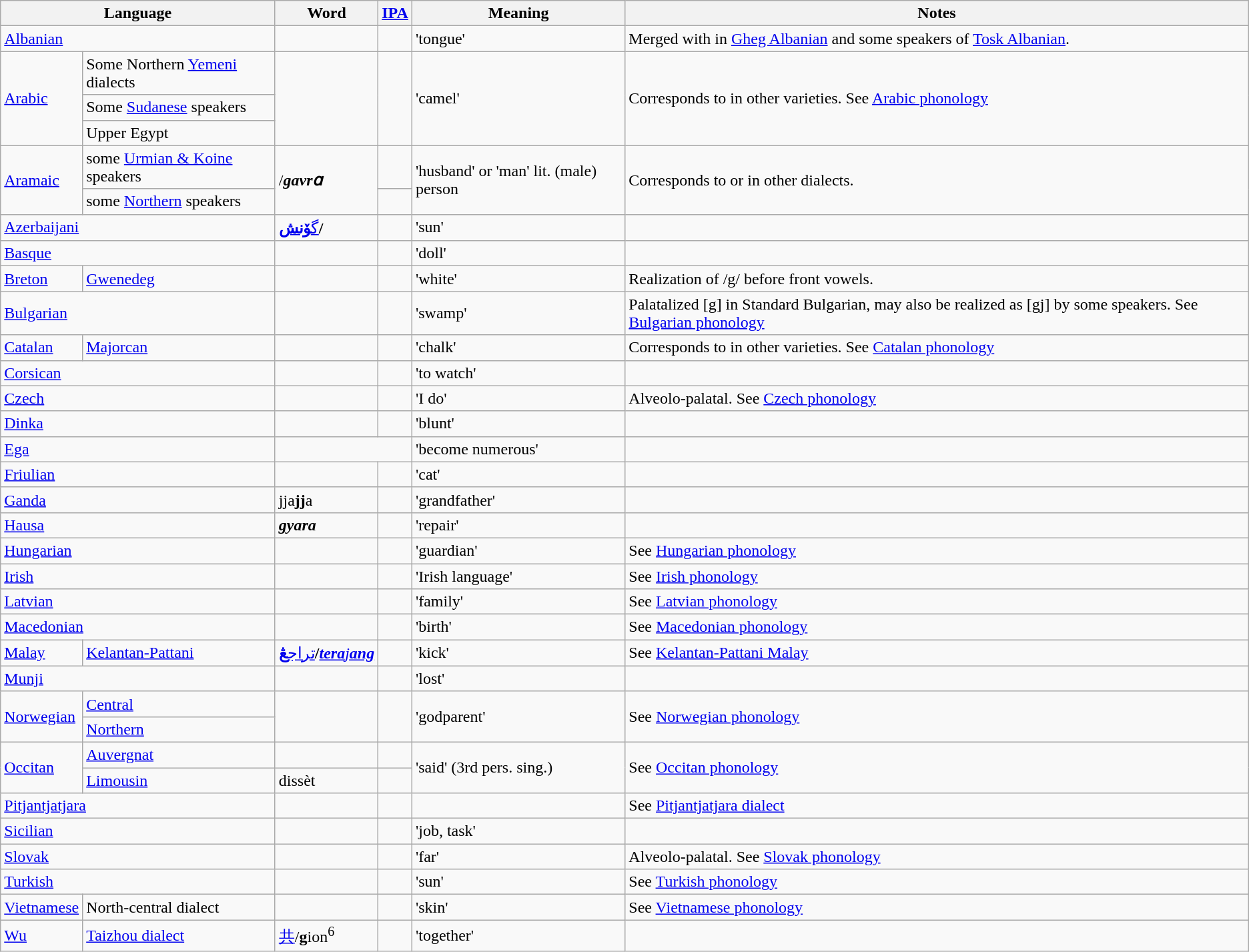<table class="wikitable">
<tr>
<th colspan="2">Language</th>
<th>Word</th>
<th><a href='#'>IPA</a></th>
<th>Meaning</th>
<th>Notes</th>
</tr>
<tr>
<td colspan="2"><a href='#'>Albanian</a></td>
<td></td>
<td></td>
<td>'tongue'</td>
<td>Merged with  in <a href='#'>Gheg Albanian</a> and some speakers of <a href='#'>Tosk Albanian</a>.</td>
</tr>
<tr>
<td rowspan="3"><a href='#'>Arabic</a></td>
<td>Some Northern <a href='#'>Yemeni</a> dialects</td>
<td rowspan="3"></td>
<td rowspan="3"></td>
<td rowspan="3">'camel'</td>
<td rowspan="3">Corresponds to  in other varieties. See <a href='#'>Arabic phonology</a></td>
</tr>
<tr>
<td>Some <a href='#'>Sudanese</a> speakers</td>
</tr>
<tr>
<td>Upper Egypt</td>
</tr>
<tr>
<td rowspan="2"><a href='#'>Aramaic</a></td>
<td>some <a href='#'>Urmian & Koine</a> speakers</td>
<td rowspan="2">/<strong><em>g<strong>avrɑ<em></td>
<td></td>
<td rowspan="2">'husband' or 'man' lit. (male) person</td>
<td rowspan="2">Corresponds to  or  in other dialects.</td>
</tr>
<tr>
<td>some <a href='#'>Northern</a> speakers</td>
<td></td>
</tr>
<tr>
<td colspan="2"><a href='#'>Azerbaijani</a></td>
<td><a href='#'></strong>گ<strong>ۆنش</a>/</td>
<td></td>
<td>'sun'</td>
<td></td>
</tr>
<tr>
<td colspan="2"><a href='#'>Basque</a></td>
<td></td>
<td></td>
<td>'doll'</td>
</tr>
<tr>
<td><a href='#'>Breton</a></td>
<td><a href='#'>Gwenedeg</a></td>
<td></td>
<td></td>
<td>'white'</td>
<td>Realization of /g/ before front vowels.</td>
</tr>
<tr>
<td colspan="2"><a href='#'>Bulgarian</a></td>
<td></td>
<td></td>
<td>'swamp'</td>
<td>Palatalized [g] in Standard Bulgarian, may also be realized as [gj] by some speakers. See <a href='#'>Bulgarian phonology</a></td>
</tr>
<tr>
<td><a href='#'>Catalan</a></td>
<td><a href='#'>Majorcan</a></td>
<td></td>
<td></td>
<td>'chalk'</td>
<td>Corresponds to  in other varieties. See <a href='#'>Catalan phonology</a></td>
</tr>
<tr>
<td colspan="2"><a href='#'>Corsican</a></td>
<td></td>
<td></td>
<td>'to watch'</td>
<td></td>
</tr>
<tr>
<td colspan="2"><a href='#'>Czech</a></td>
<td></td>
<td></td>
<td>'I do'</td>
<td>Alveolo-palatal. See <a href='#'>Czech phonology</a></td>
</tr>
<tr>
<td colspan="2"><a href='#'>Dinka</a></td>
<td></td>
<td></td>
<td>'blunt'</td>
<td></td>
</tr>
<tr>
<td colspan="2"><a href='#'>Ega</a></td>
<td colspan="2" style="text-align:center;"></td>
<td>'become numerous'</td>
<td></td>
</tr>
<tr>
<td colspan="2"><a href='#'>Friulian</a></td>
<td></td>
<td></td>
<td>'cat'</td>
<td></td>
</tr>
<tr>
<td colspan="2"><a href='#'>Ganda</a></td>
<td></em></strong>jj</strong>a<strong>jj</strong>a</em></td>
<td></td>
<td>'grandfather'</td>
<td></td>
</tr>
<tr>
<td colspan="2"><a href='#'>Hausa</a></td>
<td><strong><em>gy<strong>ara</td>
<td></td>
<td>'repair'</td>
<td></td>
</tr>
<tr>
<td colspan="2"><a href='#'>Hungarian</a></td>
<td></td>
<td></td>
<td>'guardian'</td>
<td>See <a href='#'>Hungarian phonology</a></td>
</tr>
<tr>
<td colspan="2"><a href='#'>Irish</a></td>
<td></td>
<td></td>
<td>'Irish language'</td>
<td>See <a href='#'>Irish phonology</a></td>
</tr>
<tr>
<td colspan="2"><a href='#'>Latvian</a></td>
<td></td>
<td></td>
<td>'family'</td>
<td>See <a href='#'>Latvian phonology</a></td>
</tr>
<tr>
<td colspan="2"><a href='#'>Macedonian</a></td>
<td></td>
<td></td>
<td>'birth'</td>
<td>See <a href='#'>Macedonian phonology</a></td>
</tr>
<tr>
<td><a href='#'>Malay</a></td>
<td><a href='#'>Kelantan-Pattani</a></td>
<td><a href='#'>ترا</strong>ج<strong>ڠ</a>/<a href='#'><em>tera</strong>j<strong>ang</em></a></td>
<td></td>
<td>'kick'</td>
<td>See <a href='#'>Kelantan-Pattani Malay</a></td>
</tr>
<tr>
<td colspan="2"><a href='#'>Munji</a></td>
<td></td>
<td></td>
<td>'lost'</td>
</tr>
<tr>
<td rowspan="2"><a href='#'>Norwegian</a></td>
<td><a href='#'>Central</a></td>
<td rowspan="2"></td>
<td rowspan="2"></td>
<td rowspan="2">'godparent'</td>
<td rowspan="2">See <a href='#'>Norwegian phonology</a></td>
</tr>
<tr>
<td><a href='#'>Northern</a></td>
</tr>
<tr>
<td rowspan="2"><a href='#'>Occitan</a></td>
<td><a href='#'>Auvergnat</a></td>
<td></td>
<td></td>
<td rowspan="2">'said' (3rd pers. sing.)</td>
<td rowspan="2">See <a href='#'>Occitan phonology</a></td>
</tr>
<tr>
<td><a href='#'>Limousin</a></td>
<td></em></strong>d</strong>issèt<em></td>
<td></td>
</tr>
<tr>
<td colspan="2"><a href='#'>Pitjantjatjara</a></td>
<td></td>
<td></td>
<td></td>
<td>See <a href='#'>Pitjantjatjara dialect</a></td>
</tr>
<tr>
<td colspan="2"><a href='#'>Sicilian</a></td>
<td></td>
<td></td>
<td>'job, task'</td>
<td></td>
</tr>
<tr>
<td colspan="2"><a href='#'>Slovak</a></td>
<td></td>
<td></td>
<td>'far'</td>
<td>Alveolo-palatal. See <a href='#'>Slovak phonology</a></td>
</tr>
<tr>
<td colspan="2"><a href='#'>Turkish</a></td>
<td></td>
<td></td>
<td>'sun'</td>
<td>See <a href='#'>Turkish phonology</a></td>
</tr>
<tr>
<td><a href='#'>Vietnamese</a></td>
<td>North-central dialect</td>
<td></td>
<td></td>
<td>'skin'</td>
<td>See <a href='#'>Vietnamese phonology</a></td>
</tr>
<tr>
<td><a href='#'>Wu</a></td>
<td><a href='#'>Taizhou dialect</a></td>
<td><a href='#'>共</a>/<strong>g</strong>ion<sup>6</sup></td>
<td></td>
<td>'together'</td>
<td></td>
</tr>
</table>
